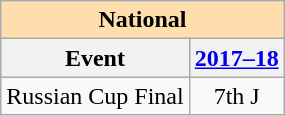<table class="wikitable" style="text-align:center">
<tr>
<th style="background-color: #ffdead; " colspan=2 align=center>National</th>
</tr>
<tr>
<th>Event</th>
<th><a href='#'>2017–18</a></th>
</tr>
<tr>
<td align=left>Russian Cup Final</td>
<td>7th J</td>
</tr>
</table>
